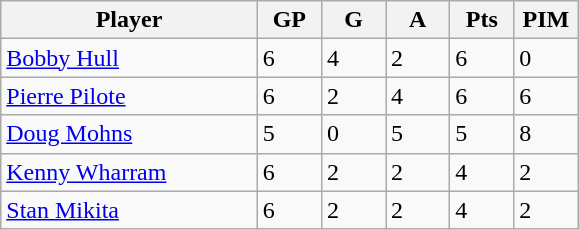<table class="wikitable">
<tr>
<th bgcolor="#DDDDFF" width="40%">Player</th>
<th bgcolor="#DDDDFF" width="10%">GP</th>
<th bgcolor="#DDDDFF" width="10%">G</th>
<th bgcolor="#DDDDFF" width="10%">A</th>
<th bgcolor="#DDDDFF" width="10%">Pts</th>
<th bgcolor="#DDDDFF" width="10%">PIM</th>
</tr>
<tr>
<td><a href='#'>Bobby Hull</a></td>
<td>6</td>
<td>4</td>
<td>2</td>
<td>6</td>
<td>0</td>
</tr>
<tr>
<td><a href='#'>Pierre Pilote</a></td>
<td>6</td>
<td>2</td>
<td>4</td>
<td>6</td>
<td>6</td>
</tr>
<tr>
<td><a href='#'>Doug Mohns</a></td>
<td>5</td>
<td>0</td>
<td>5</td>
<td>5</td>
<td>8</td>
</tr>
<tr>
<td><a href='#'>Kenny Wharram</a></td>
<td>6</td>
<td>2</td>
<td>2</td>
<td>4</td>
<td>2</td>
</tr>
<tr>
<td><a href='#'>Stan Mikita</a></td>
<td>6</td>
<td>2</td>
<td>2</td>
<td>4</td>
<td>2</td>
</tr>
</table>
